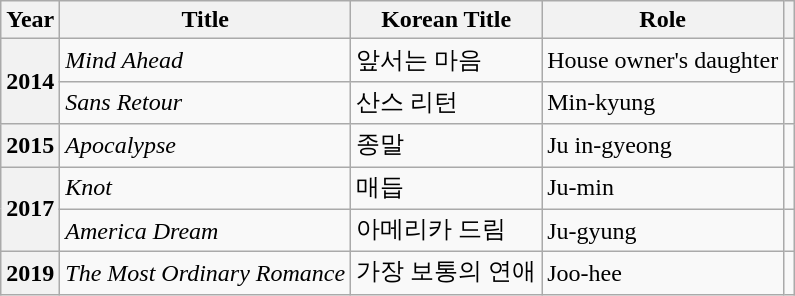<table class="wikitable sortable plainrowheaders">
<tr>
<th scope="col">Year</th>
<th scope="col">Title</th>
<th scope="col">Korean Title</th>
<th scope="col">Role</th>
<th scope="col" class="unsortable"></th>
</tr>
<tr>
<th scope="row" rowspan="2">2014</th>
<td><em>Mind Ahead</em></td>
<td>앞서는 마음</td>
<td>House owner's daughter</td>
<td></td>
</tr>
<tr>
<td><em>Sans Retour</em></td>
<td>산스 리턴</td>
<td>Min-kyung</td>
<td></td>
</tr>
<tr>
<th scope="row">2015</th>
<td><em>Apocalypse</em></td>
<td>종말</td>
<td>Ju in-gyeong</td>
<td></td>
</tr>
<tr>
<th scope="row" rowspan="2">2017</th>
<td><em>Knot</em></td>
<td>매듭</td>
<td>Ju-min</td>
<td></td>
</tr>
<tr>
<td><em>America Dream</em></td>
<td>아메리카 드림</td>
<td>Ju-gyung</td>
<td></td>
</tr>
<tr>
<th scope="row">2019</th>
<td><em>The Most Ordinary Romance</em></td>
<td>가장 보통의 연애</td>
<td>Joo-hee</td>
<td></td>
</tr>
</table>
